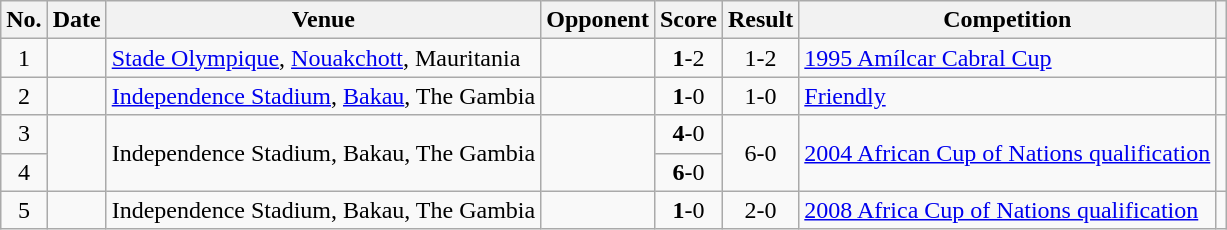<table class="wikitable sortable">
<tr>
<th scope="col">No.</th>
<th scope="col">Date</th>
<th scope="col">Venue</th>
<th scope="col">Opponent</th>
<th scope="col">Score</th>
<th scope="col">Result</th>
<th scope="col">Competition</th>
<th scope="col" class="unsortable"></th>
</tr>
<tr>
<td style="text-align:center">1</td>
<td></td>
<td><a href='#'>Stade Olympique</a>, <a href='#'>Nouakchott</a>, Mauritania</td>
<td></td>
<td style="text-align:center"><strong>1</strong>-2</td>
<td style="text-align:center">1-2</td>
<td><a href='#'>1995 Amílcar Cabral Cup</a></td>
<td></td>
</tr>
<tr>
<td style="text-align:center">2</td>
<td></td>
<td><a href='#'>Independence Stadium</a>, <a href='#'>Bakau</a>, The Gambia</td>
<td></td>
<td style="text-align:center"><strong>1</strong>-0</td>
<td style="text-align:center">1-0</td>
<td><a href='#'>Friendly</a></td>
<td></td>
</tr>
<tr>
<td style="text-align:center">3</td>
<td rowspan="2"></td>
<td rowspan="2">Independence Stadium, Bakau, The Gambia</td>
<td rowspan="2"></td>
<td style="text-align:center"><strong>4</strong>-0</td>
<td rowspan="2" style="text-align:center">6-0</td>
<td rowspan="2"><a href='#'>2004 African Cup of Nations qualification</a></td>
<td rowspan="2"></td>
</tr>
<tr>
<td style="text-align:center">4</td>
<td style="text-align:center"><strong>6</strong>-0</td>
</tr>
<tr>
<td style="text-align:center">5</td>
<td></td>
<td>Independence Stadium, Bakau, The Gambia</td>
<td></td>
<td style="text-align:center"><strong>1</strong>-0</td>
<td style="text-align:center">2-0</td>
<td><a href='#'>2008 Africa Cup of Nations qualification</a></td>
<td></td>
</tr>
</table>
